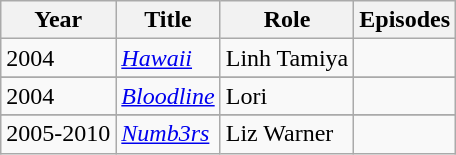<table class="wikitable sortable">
<tr>
<th>Year</th>
<th>Title</th>
<th>Role</th>
<th class="unsortable">Episodes</th>
</tr>
<tr>
<td>2004</td>
<td><em><a href='#'>Hawaii</a></em></td>
<td>Linh Tamiya</td>
<td></td>
</tr>
<tr>
</tr>
<tr>
<td>2004</td>
<td><em><a href='#'>Bloodline</a></em></td>
<td>Lori</td>
<td></td>
</tr>
<tr>
</tr>
<tr>
<td>2005-2010</td>
<td><em><a href='#'>Numb3rs</a></em></td>
<td>Liz Warner</td>
<td></td>
</tr>
</table>
